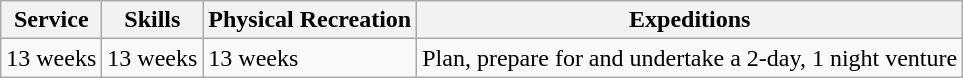<table class="wikitable">
<tr>
<th>Service</th>
<th>Skills</th>
<th>Physical Recreation</th>
<th>Expeditions</th>
</tr>
<tr>
<td>13 weeks</td>
<td>13 weeks</td>
<td>13 weeks</td>
<td>Plan, prepare for and undertake a 2-day, 1 night venture</td>
</tr>
</table>
